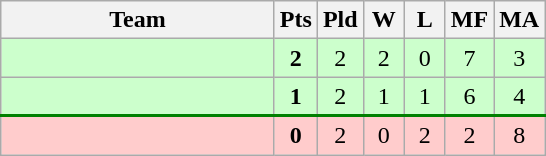<table class=wikitable style="text-align:center">
<tr>
<th width=175>Team</th>
<th width=20>Pts</th>
<th width=20>Pld</th>
<th width=20>W</th>
<th width=20>L</th>
<th width=20>MF</th>
<th width=20>MA</th>
</tr>
<tr bgcolor=ccffcc>
<td style="text-align:left"></td>
<td><strong>2</strong></td>
<td>2</td>
<td>2</td>
<td>0</td>
<td>7</td>
<td>3</td>
</tr>
<tr bgcolor=ccffcc style="border-bottom:2px solid green;">
<td style="text-align:left"></td>
<td><strong>1</strong></td>
<td>2</td>
<td>1</td>
<td>1</td>
<td>6</td>
<td>4</td>
</tr>
<tr bgcolor=ffcccc>
<td style="text-align:left"></td>
<td><strong>0</strong></td>
<td>2</td>
<td>0</td>
<td>2</td>
<td>2</td>
<td>8</td>
</tr>
</table>
